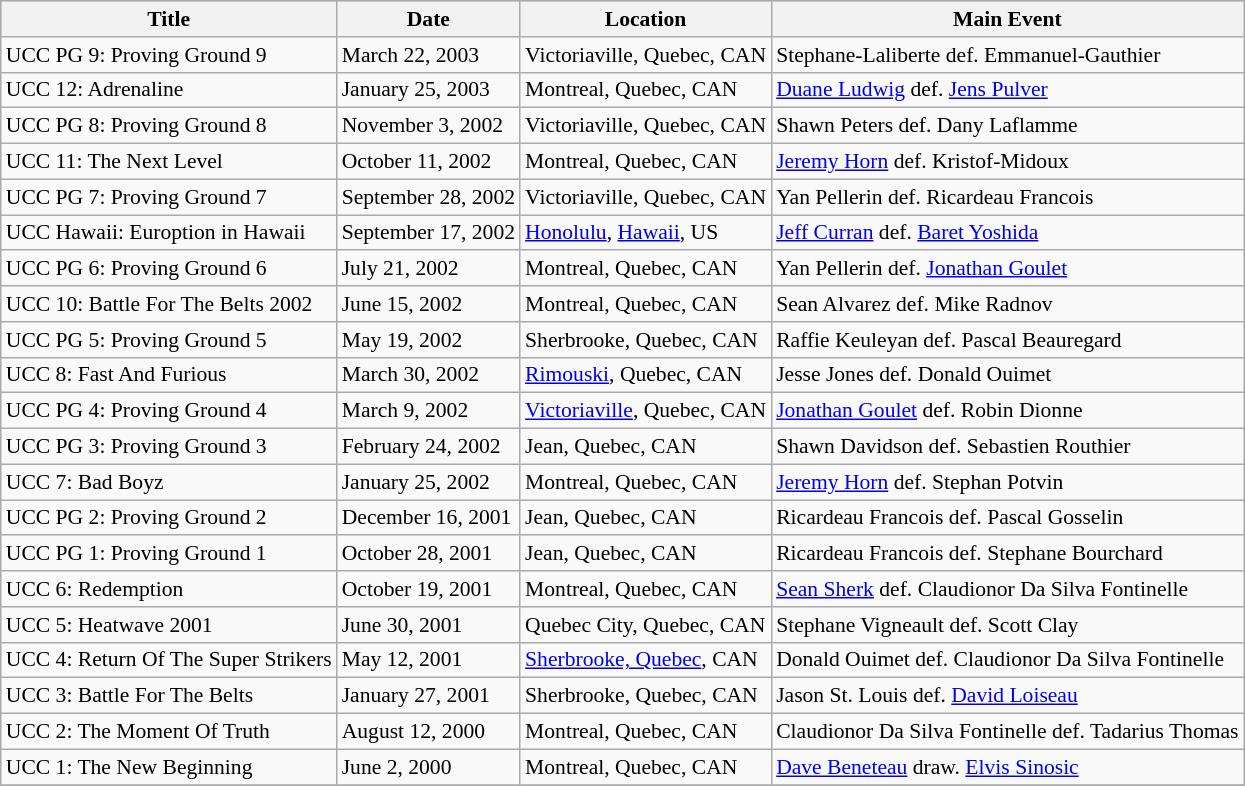<table class="sortable wikitable succession-box" class="wikitable mw-collapsible mw-collapsed" style="font-size:90%">
<tr style="background:#CCCCCC">
<th>Title</th>
<th>Date</th>
<th>Location</th>
<th>Main Event</th>
</tr>
<tr>
<td>UCC PG 9: Proving Ground 9</td>
<td>March 22, 2003</td>
<td>Victoriaville, Quebec, CAN</td>
<td>Stephane-Laliberte def. Emmanuel-Gauthier</td>
</tr>
<tr>
<td>UCC 12: Adrenaline</td>
<td>January 25, 2003</td>
<td>Montreal, Quebec, CAN</td>
<td><a href='#'>Duane Ludwig</a> def. <a href='#'>Jens Pulver</a></td>
</tr>
<tr>
<td>UCC PG 8: Proving Ground 8</td>
<td>November 3, 2002</td>
<td>Victoriaville, Quebec, CAN</td>
<td>Shawn Peters def. Dany Laflamme</td>
</tr>
<tr>
<td>UCC 11: The Next Level</td>
<td>October 11, 2002</td>
<td>Montreal, Quebec, CAN</td>
<td><a href='#'>Jeremy Horn</a> def. Kristof-Midoux</td>
</tr>
<tr>
<td>UCC PG 7: Proving Ground 7</td>
<td>September 28, 2002</td>
<td>Victoriaville, Quebec, CAN</td>
<td>Yan Pellerin def. Ricardeau Francois</td>
</tr>
<tr>
<td>UCC Hawaii: Euroption in Hawaii</td>
<td>September 17, 2002</td>
<td><a href='#'>Honolulu</a>, <a href='#'>Hawaii</a>, US</td>
<td><a href='#'>Jeff Curran</a> def. <a href='#'>Baret Yoshida</a></td>
</tr>
<tr>
<td>UCC PG 6: Proving Ground 6</td>
<td>July 21, 2002</td>
<td>Montreal, Quebec, CAN</td>
<td>Yan Pellerin def. <a href='#'>Jonathan Goulet</a></td>
</tr>
<tr>
<td>UCC 10: Battle For The Belts 2002</td>
<td>June 15, 2002</td>
<td>Montreal, Quebec, CAN</td>
<td>Sean Alvarez def. Mike Radnov</td>
</tr>
<tr>
<td>UCC PG 5: Proving Ground 5</td>
<td>May 19, 2002</td>
<td>Sherbrooke, Quebec, CAN</td>
<td>Raffie Keuleyan def. Pascal Beauregard</td>
</tr>
<tr>
<td>UCC 8: Fast And Furious</td>
<td>March 30, 2002</td>
<td><a href='#'>Rimouski</a>, Quebec, CAN</td>
<td>Jesse Jones def. Donald Ouimet</td>
</tr>
<tr>
<td>UCC PG 4: Proving Ground 4</td>
<td>March 9, 2002</td>
<td><a href='#'>Victoriaville</a>, Quebec, CAN</td>
<td><a href='#'>Jonathan Goulet</a> def. Robin Dionne</td>
</tr>
<tr>
<td>UCC PG 3: Proving Ground 3</td>
<td>February 24, 2002</td>
<td>Jean, Quebec, CAN</td>
<td>Shawn Davidson def. Sebastien Routhier</td>
</tr>
<tr>
<td>UCC 7: Bad Boyz</td>
<td>January 25, 2002</td>
<td>Montreal, Quebec, CAN</td>
<td><a href='#'>Jeremy Horn</a> def. Stephan Potvin</td>
</tr>
<tr>
<td>UCC PG 2: Proving Ground 2</td>
<td>December 16, 2001</td>
<td>Jean, Quebec, CAN</td>
<td>Ricardeau Francois def. Pascal Gosselin</td>
</tr>
<tr>
<td>UCC PG 1: Proving Ground 1</td>
<td>October 28, 2001</td>
<td>Jean, Quebec, CAN</td>
<td>Ricardeau Francois def. Stephane Bourchard</td>
</tr>
<tr>
<td>UCC 6: Redemption</td>
<td>October 19, 2001</td>
<td>Montreal, Quebec, CAN</td>
<td><a href='#'>Sean Sherk</a> def. Claudionor Da Silva Fontinelle</td>
</tr>
<tr>
<td>UCC 5: Heatwave 2001</td>
<td>June 30, 2001</td>
<td>Quebec City, Quebec, CAN</td>
<td>Stephane Vigneault def. Scott Clay</td>
</tr>
<tr>
<td>UCC 4: Return Of The Super Strikers</td>
<td>May 12, 2001</td>
<td><a href='#'>Sherbrooke, Quebec</a>, CAN</td>
<td>Donald Ouimet def. Claudionor Da Silva Fontinelle</td>
</tr>
<tr>
<td>UCC 3: Battle For The Belts</td>
<td>January 27, 2001</td>
<td>Sherbrooke, Quebec, CAN</td>
<td>Jason St. Louis def. <a href='#'>David Loiseau</a></td>
</tr>
<tr>
<td>UCC 2: The Moment Of Truth</td>
<td>August 12, 2000</td>
<td>Montreal, Quebec, CAN</td>
<td>Claudionor Da Silva Fontinelle def. Tadarius Thomas</td>
</tr>
<tr>
<td>UCC 1: The New Beginning</td>
<td>June 2, 2000</td>
<td>Montreal, Quebec, CAN</td>
<td><a href='#'>Dave Beneteau</a> draw. <a href='#'>Elvis Sinosic</a></td>
</tr>
<tr>
</tr>
</table>
